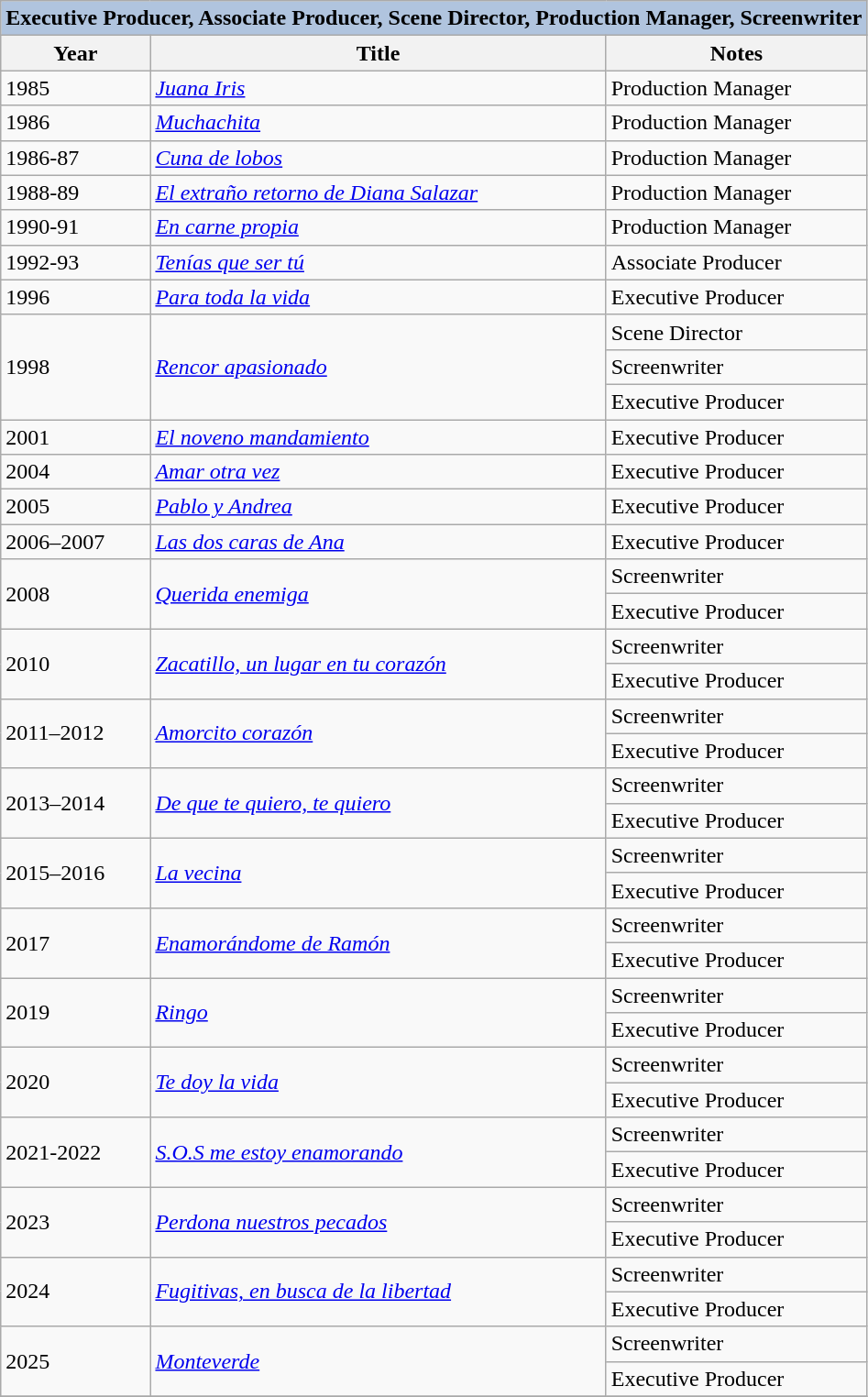<table class="wikitable">
<tr>
<th colspan="5" style="background:LightSteelBlue;">Executive Producer, Associate Producer, Scene Director, Production Manager, Screenwriter</th>
</tr>
<tr>
<th>Year</th>
<th>Title</th>
<th>Notes</th>
</tr>
<tr>
<td>1985</td>
<td><em><a href='#'>Juana Iris</a></em></td>
<td>Production Manager</td>
</tr>
<tr>
<td>1986</td>
<td><em><a href='#'>Muchachita</a></em></td>
<td>Production Manager</td>
</tr>
<tr>
<td>1986-87</td>
<td><em><a href='#'>Cuna de lobos</a></em></td>
<td>Production Manager</td>
</tr>
<tr>
<td>1988-89</td>
<td><em><a href='#'>El extraño retorno de Diana Salazar</a></em></td>
<td>Production Manager</td>
</tr>
<tr>
<td>1990-91</td>
<td><em><a href='#'>En carne propia</a></em></td>
<td>Production Manager</td>
</tr>
<tr>
<td>1992-93</td>
<td><em><a href='#'>Tenías que ser tú</a></em></td>
<td>Associate Producer</td>
</tr>
<tr>
<td>1996</td>
<td><em><a href='#'>Para toda la vida</a></em></td>
<td>Executive Producer</td>
</tr>
<tr>
<td rowspan=3>1998</td>
<td rowspan=3><em><a href='#'>Rencor apasionado</a></em></td>
<td>Scene Director</td>
</tr>
<tr>
<td>Screenwriter</td>
</tr>
<tr>
<td>Executive Producer</td>
</tr>
<tr>
<td>2001</td>
<td><em><a href='#'>El noveno mandamiento</a></em></td>
<td>Executive Producer</td>
</tr>
<tr>
<td>2004</td>
<td><em><a href='#'>Amar otra vez</a></em></td>
<td>Executive Producer</td>
</tr>
<tr>
<td>2005</td>
<td><em><a href='#'>Pablo y Andrea</a></em></td>
<td>Executive Producer</td>
</tr>
<tr>
<td>2006–2007</td>
<td><em><a href='#'>Las dos caras de Ana</a></em></td>
<td>Executive Producer</td>
</tr>
<tr>
<td rowspan=2>2008</td>
<td rowspan=2><em><a href='#'>Querida enemiga</a></em></td>
<td>Screenwriter</td>
</tr>
<tr>
<td>Executive Producer</td>
</tr>
<tr>
<td rowspan=2>2010</td>
<td rowspan=2><em><a href='#'>Zacatillo, un lugar en tu corazón</a></em></td>
<td>Screenwriter</td>
</tr>
<tr>
<td>Executive Producer</td>
</tr>
<tr>
<td rowspan=2>2011–2012</td>
<td rowspan=2><em><a href='#'>Amorcito corazón</a></em></td>
<td>Screenwriter</td>
</tr>
<tr>
<td>Executive Producer</td>
</tr>
<tr>
<td rowspan=2>2013–2014</td>
<td rowspan=2><em><a href='#'>De que te quiero, te quiero</a></em></td>
<td>Screenwriter</td>
</tr>
<tr>
<td>Executive Producer</td>
</tr>
<tr>
<td rowspan=2>2015–2016</td>
<td rowspan=2><em><a href='#'>La vecina</a></em></td>
<td>Screenwriter</td>
</tr>
<tr>
<td>Executive Producer</td>
</tr>
<tr>
<td rowspan=2>2017</td>
<td rowspan=2><em><a href='#'>Enamorándome de Ramón</a></em></td>
<td>Screenwriter</td>
</tr>
<tr>
<td>Executive Producer</td>
</tr>
<tr>
<td rowspan=2>2019</td>
<td rowspan=2><em><a href='#'>Ringo</a></em></td>
<td>Screenwriter</td>
</tr>
<tr>
<td>Executive Producer</td>
</tr>
<tr>
<td rowspan=2>2020</td>
<td rowspan=2><em><a href='#'>Te doy la vida</a></em></td>
<td>Screenwriter</td>
</tr>
<tr>
<td>Executive Producer</td>
</tr>
<tr>
<td rowspan=2>2021-2022</td>
<td rowspan=2><em><a href='#'>S.O.S me estoy enamorando</a></em></td>
<td>Screenwriter</td>
</tr>
<tr>
<td>Executive Producer</td>
</tr>
<tr>
<td rowspan=2>2023</td>
<td rowspan=2><em><a href='#'>Perdona nuestros pecados</a></em></td>
<td>Screenwriter</td>
</tr>
<tr>
<td>Executive Producer</td>
</tr>
<tr>
<td rowspan=2>2024</td>
<td rowspan=2><em><a href='#'>Fugitivas, en busca de la libertad</a></em></td>
<td>Screenwriter</td>
</tr>
<tr>
<td>Executive Producer</td>
</tr>
<tr>
<td rowspan=2>2025</td>
<td rowspan=2><em><a href='#'>Monteverde</a></em></td>
<td>Screenwriter</td>
</tr>
<tr>
<td>Executive Producer</td>
</tr>
<tr>
</tr>
</table>
